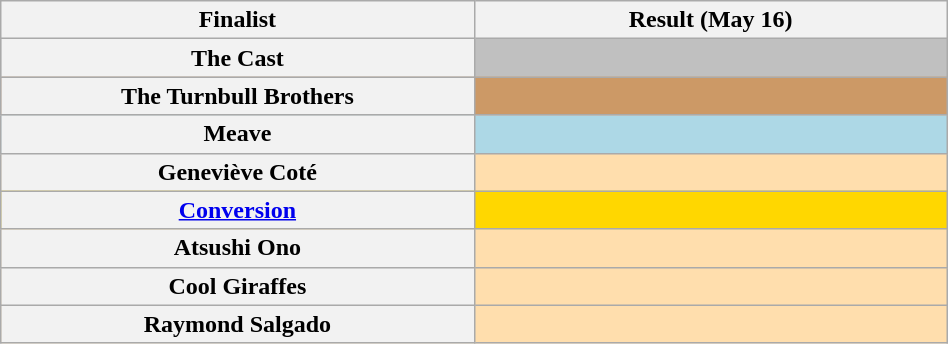<table class="wikitable sortable plainrowheaders" style="text-align:center" width="50%;">
<tr>
<th class="unsortable" style="width:10em;">Finalist</th>
<th style="width:10em;">Result (May 16)</th>
</tr>
<tr style="background:silver">
<th scope="row">The Cast</th>
<td></td>
</tr>
<tr style="background:#c96">
<th scope="row">The Turnbull Brothers</th>
<td></td>
</tr>
<tr style="background:lightblue">
<th scope="row">Meave</th>
<td></td>
</tr>
<tr style="background:NavajoWhite">
<th scope="row">Geneviève Coté</th>
<td></td>
</tr>
<tr style="background:gold">
<th scope="row"><strong><a href='#'>Conversion</a></strong></th>
<td><strong></strong></td>
</tr>
<tr style="background:NavajoWhite">
<th scope="row">Atsushi Ono</th>
<td></td>
</tr>
<tr style="background:NavajoWhite">
<th scope="row">Cool Giraffes</th>
<td></td>
</tr>
<tr style="background:NavajoWhite">
<th scope="row">Raymond Salgado</th>
<td></td>
</tr>
</table>
